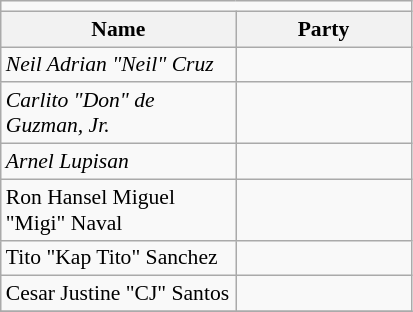<table class=wikitable style="font-size:90%">
<tr>
<td colspan=4 bgcolor=></td>
</tr>
<tr>
<th width=150px>Name</th>
<th colspan=2 width=110px>Party</th>
</tr>
<tr>
<td><em>Neil Adrian "Neil" Cruz</em></td>
<td></td>
</tr>
<tr>
<td><em>Carlito "Don" de Guzman, Jr.</em></td>
<td></td>
</tr>
<tr>
<td><em>Arnel Lupisan</em></td>
<td></td>
</tr>
<tr>
<td>Ron Hansel Miguel "Migi" Naval</td>
<td></td>
</tr>
<tr>
<td>Tito "Kap Tito" Sanchez</td>
<td></td>
</tr>
<tr>
<td>Cesar Justine "CJ" Santos</td>
<td></td>
</tr>
<tr>
</tr>
</table>
